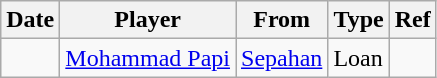<table class="wikitable">
<tr>
<th><strong>Date</strong></th>
<th><strong>Player</strong></th>
<th><strong>From</strong></th>
<th><strong>Type</strong></th>
<th><strong>Ref</strong></th>
</tr>
<tr>
<td></td>
<td> <a href='#'>Mohammad Papi</a></td>
<td> <a href='#'>Sepahan</a></td>
<td>Loan</td>
<td></td>
</tr>
</table>
